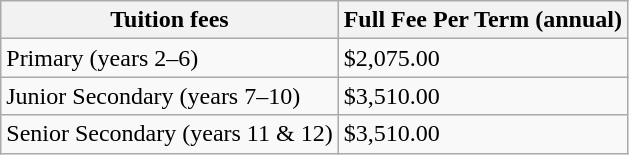<table class="wikitable">
<tr>
<th>Tuition fees</th>
<th>Full Fee Per Term (annual)</th>
</tr>
<tr>
<td>Primary (years 2–6)</td>
<td>$2,075.00</td>
</tr>
<tr>
<td>Junior Secondary (years 7–10)</td>
<td>$3,510.00</td>
</tr>
<tr>
<td>Senior Secondary (years 11 & 12)</td>
<td>$3,510.00</td>
</tr>
</table>
